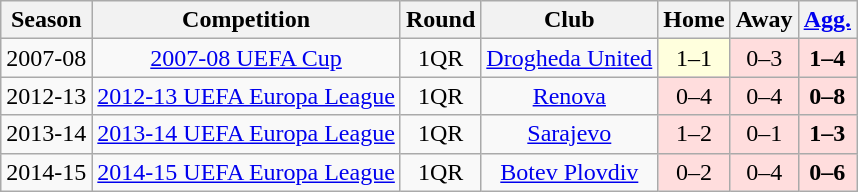<table class="wikitable" style="text-align:center">
<tr>
<th>Season</th>
<th>Competition</th>
<th>Round</th>
<th>Club</th>
<th>Home</th>
<th>Away</th>
<th><a href='#'>Agg.</a></th>
</tr>
<tr>
<td>2007-08</td>
<td><a href='#'>2007-08 UEFA Cup</a></td>
<td>1QR</td>
<td> <a href='#'>Drogheda United</a></td>
<td bgcolor="#ffd">1–1</td>
<td bgcolor="#fdd">0–3</td>
<td bgcolor="#fdd"><strong>1–4</strong></td>
</tr>
<tr>
<td>2012-13</td>
<td><a href='#'>2012-13 UEFA Europa League</a></td>
<td>1QR</td>
<td> <a href='#'>Renova</a></td>
<td bgcolor="#fdd">0–4</td>
<td bgcolor="#fdd">0–4</td>
<td bgcolor="#fdd"><strong>0–8</strong></td>
</tr>
<tr>
<td>2013-14</td>
<td><a href='#'>2013-14 UEFA Europa League</a></td>
<td>1QR</td>
<td> <a href='#'>Sarajevo</a></td>
<td bgcolor="#fdd">1–2</td>
<td bgcolor="#fdd">0–1</td>
<td bgcolor="#fdd"><strong>1–3</strong></td>
</tr>
<tr>
<td>2014-15</td>
<td><a href='#'>2014-15 UEFA Europa League</a></td>
<td>1QR</td>
<td> <a href='#'>Botev Plovdiv</a></td>
<td bgcolor="#fdd">0–2</td>
<td bgcolor="#fdd">0–4</td>
<td bgcolor="#fdd"><strong>0–6</strong></td>
</tr>
</table>
